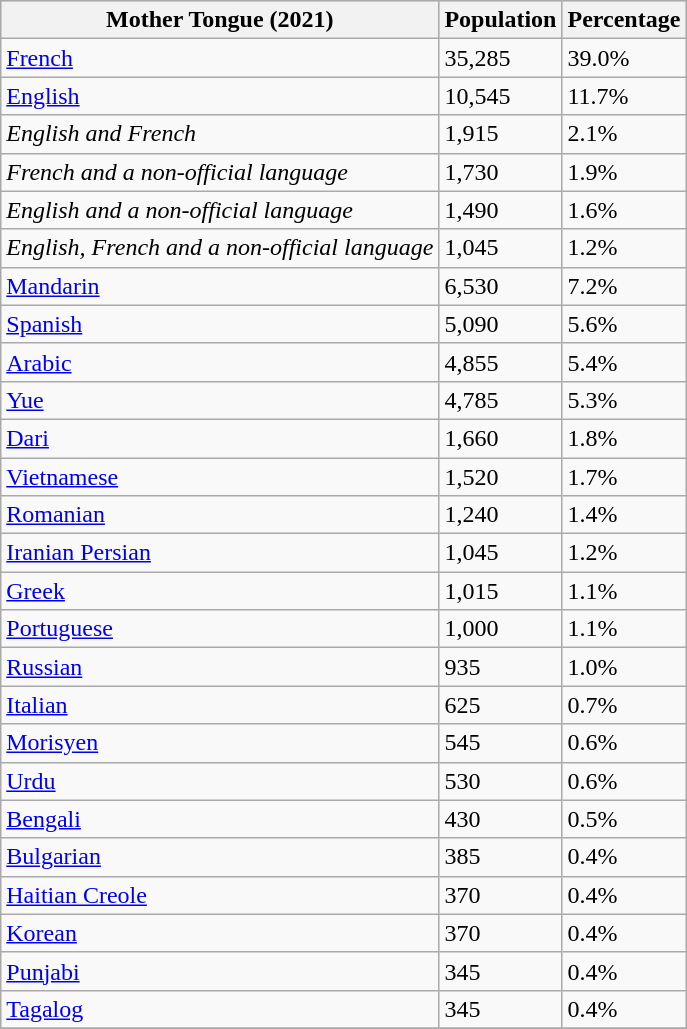<table class="wikitable" align="left">
<tr bgcolor="#CCCCCC">
<th>Mother Tongue (2021)</th>
<th>Population</th>
<th>Percentage</th>
</tr>
<tr>
<td><a href='#'>French</a></td>
<td>35,285</td>
<td>39.0%</td>
</tr>
<tr>
<td><a href='#'>English</a></td>
<td>10,545</td>
<td>11.7%</td>
</tr>
<tr>
<td><em>English and French</em></td>
<td>1,915</td>
<td>2.1%</td>
</tr>
<tr>
<td><em>French and a non-official language</em></td>
<td>1,730</td>
<td>1.9%</td>
</tr>
<tr>
<td><em>English and a non-official language</em></td>
<td>1,490</td>
<td>1.6%</td>
</tr>
<tr>
<td><em>English, French and a non-official language</em></td>
<td>1,045</td>
<td>1.2%</td>
</tr>
<tr>
<td><a href='#'>Mandarin</a></td>
<td>6,530</td>
<td>7.2%</td>
</tr>
<tr>
<td><a href='#'>Spanish</a></td>
<td>5,090</td>
<td>5.6%</td>
</tr>
<tr>
<td><a href='#'>Arabic</a></td>
<td>4,855</td>
<td>5.4%</td>
</tr>
<tr>
<td><a href='#'>Yue</a></td>
<td>4,785</td>
<td>5.3%</td>
</tr>
<tr>
<td><a href='#'>Dari</a></td>
<td>1,660</td>
<td>1.8%</td>
</tr>
<tr>
<td><a href='#'>Vietnamese</a></td>
<td>1,520</td>
<td>1.7%</td>
</tr>
<tr>
<td><a href='#'>Romanian</a></td>
<td>1,240</td>
<td>1.4%</td>
</tr>
<tr>
<td><a href='#'>Iranian Persian</a></td>
<td>1,045</td>
<td>1.2%</td>
</tr>
<tr>
<td><a href='#'>Greek</a></td>
<td>1,015</td>
<td>1.1%</td>
</tr>
<tr>
<td><a href='#'>Portuguese</a></td>
<td>1,000</td>
<td>1.1%</td>
</tr>
<tr>
<td><a href='#'>Russian</a></td>
<td>935</td>
<td>1.0%</td>
</tr>
<tr>
<td><a href='#'>Italian</a></td>
<td>625</td>
<td>0.7%</td>
</tr>
<tr>
<td><a href='#'>Morisyen</a></td>
<td>545</td>
<td>0.6%</td>
</tr>
<tr>
<td><a href='#'>Urdu</a></td>
<td>530</td>
<td>0.6%</td>
</tr>
<tr>
<td><a href='#'>Bengali</a></td>
<td>430</td>
<td>0.5%</td>
</tr>
<tr>
<td><a href='#'>Bulgarian</a></td>
<td>385</td>
<td>0.4%</td>
</tr>
<tr>
<td><a href='#'>Haitian Creole</a></td>
<td>370</td>
<td>0.4%</td>
</tr>
<tr>
<td><a href='#'>Korean</a></td>
<td>370</td>
<td>0.4%</td>
</tr>
<tr>
<td><a href='#'>Punjabi</a></td>
<td>345</td>
<td>0.4%</td>
</tr>
<tr>
<td><a href='#'>Tagalog</a></td>
<td>345</td>
<td>0.4%</td>
</tr>
<tr>
</tr>
</table>
